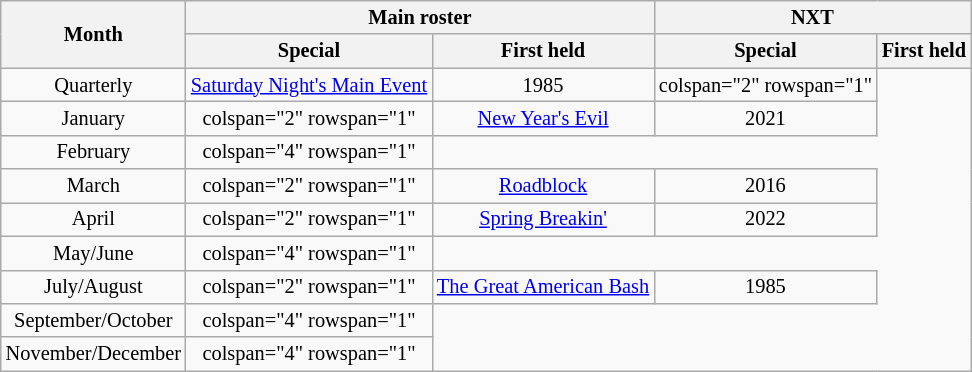<table class="wikitable sortable" style="font-size:85%; text-align:center;">
<tr>
<th rowspan="2">Month</th>
<th colspan="2">Main roster</th>
<th colspan="2">NXT</th>
</tr>
<tr>
<th>Special</th>
<th>First held</th>
<th>Special</th>
<th>First held</th>
</tr>
<tr>
<td>Quarterly</td>
<td><a href='#'>Saturday Night's Main Event</a></td>
<td>1985</td>
<td>colspan="2" rowspan="1" </td>
</tr>
<tr>
<td>January</td>
<td>colspan="2" rowspan="1" </td>
<td><a href='#'>New Year's Evil</a></td>
<td>2021</td>
</tr>
<tr>
<td>February</td>
<td>colspan="4" rowspan="1" </td>
</tr>
<tr>
<td>March</td>
<td>colspan="2" rowspan="1" </td>
<td><a href='#'>Roadblock</a></td>
<td>2016</td>
</tr>
<tr>
<td>April</td>
<td>colspan="2" rowspan="1" </td>
<td><a href='#'>Spring Breakin'</a></td>
<td>2022</td>
</tr>
<tr>
<td>May/June</td>
<td>colspan="4" rowspan="1" </td>
</tr>
<tr>
<td>July/August</td>
<td>colspan="2" rowspan="1" </td>
<td><a href='#'>The Great American Bash</a></td>
<td>1985</td>
</tr>
<tr>
<td>September/October</td>
<td>colspan="4" rowspan="1" </td>
</tr>
<tr>
<td>November/December</td>
<td>colspan="4" rowspan="1" </td>
</tr>
</table>
